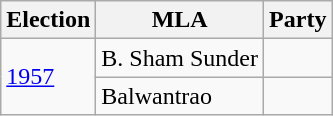<table class="wikitable sortable">
<tr>
<th>Election</th>
<th>MLA</th>
<th colspan=2>Party</th>
</tr>
<tr>
<td rowspan="2"><a href='#'>1957</a></td>
<td>B. Sham Sunder</td>
<td></td>
</tr>
<tr>
<td>Balwantrao</td>
</tr>
</table>
